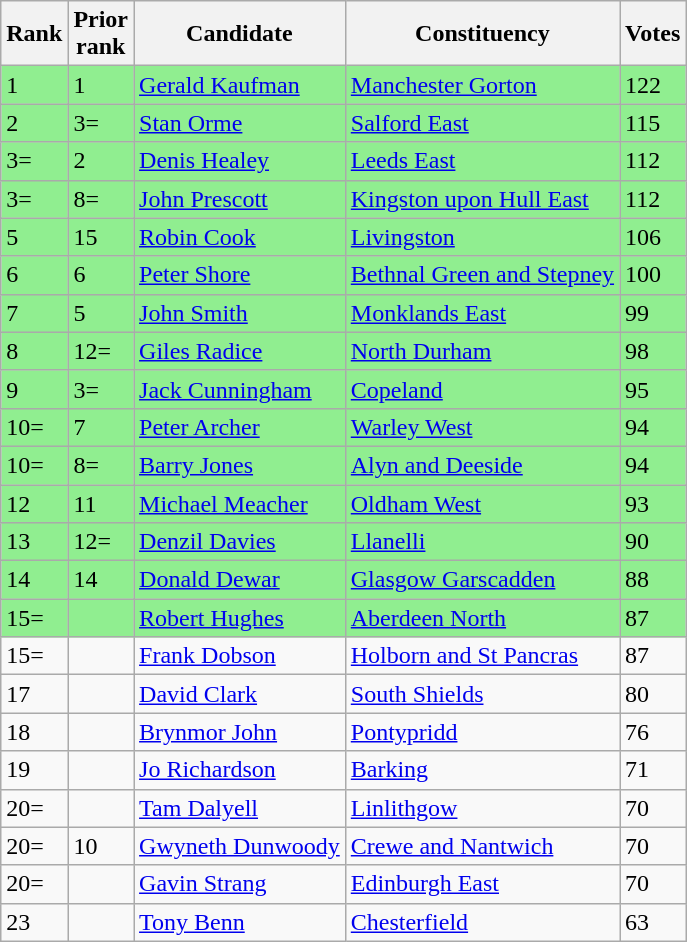<table class="wikitable sortable">
<tr>
<th>Rank<br></th>
<th>Prior<br>rank<br></th>
<th>Candidate<br></th>
<th>Constituency<br></th>
<th>Votes<br></th>
</tr>
<tr bgcolor="lightgreen">
<td>1</td>
<td>1</td>
<td><a href='#'>Gerald Kaufman</a></td>
<td><a href='#'>Manchester Gorton</a></td>
<td>122</td>
</tr>
<tr bgcolor="lightgreen">
<td>2</td>
<td>3=</td>
<td><a href='#'>Stan Orme</a></td>
<td><a href='#'>Salford East</a></td>
<td>115</td>
</tr>
<tr bgcolor="lightgreen">
<td>3=</td>
<td>2</td>
<td><a href='#'>Denis Healey</a></td>
<td><a href='#'>Leeds East</a></td>
<td>112</td>
</tr>
<tr bgcolor="lightgreen">
<td>3=</td>
<td>8=</td>
<td><a href='#'>John Prescott</a></td>
<td><a href='#'>Kingston upon Hull East</a></td>
<td>112</td>
</tr>
<tr bgcolor="lightgreen">
<td>5</td>
<td>15</td>
<td><a href='#'>Robin Cook</a></td>
<td><a href='#'>Livingston</a></td>
<td>106</td>
</tr>
<tr bgcolor="lightgreen">
<td>6</td>
<td>6</td>
<td><a href='#'>Peter Shore</a></td>
<td><a href='#'>Bethnal Green and Stepney</a></td>
<td>100</td>
</tr>
<tr bgcolor="lightgreen">
<td>7</td>
<td>5</td>
<td><a href='#'>John Smith</a></td>
<td><a href='#'>Monklands East</a></td>
<td>99</td>
</tr>
<tr bgcolor="lightgreen">
<td>8</td>
<td>12=</td>
<td><a href='#'>Giles Radice</a></td>
<td><a href='#'>North Durham</a></td>
<td>98</td>
</tr>
<tr bgcolor="lightgreen">
<td>9</td>
<td>3=</td>
<td><a href='#'>Jack Cunningham</a></td>
<td><a href='#'>Copeland</a></td>
<td>95</td>
</tr>
<tr bgcolor="lightgreen">
<td>10=</td>
<td>7</td>
<td><a href='#'>Peter Archer</a></td>
<td><a href='#'>Warley West</a></td>
<td>94</td>
</tr>
<tr bgcolor="lightgreen">
<td>10=</td>
<td>8=</td>
<td><a href='#'>Barry Jones</a></td>
<td><a href='#'>Alyn and Deeside</a></td>
<td>94</td>
</tr>
<tr bgcolor="lightgreen">
<td>12</td>
<td>11</td>
<td><a href='#'>Michael Meacher</a></td>
<td><a href='#'>Oldham West</a></td>
<td>93</td>
</tr>
<tr bgcolor="lightgreen">
<td>13</td>
<td>12=</td>
<td><a href='#'>Denzil Davies</a></td>
<td><a href='#'>Llanelli</a></td>
<td>90</td>
</tr>
<tr bgcolor="lightgreen">
<td>14</td>
<td>14</td>
<td><a href='#'>Donald Dewar</a></td>
<td><a href='#'>Glasgow Garscadden</a></td>
<td>88</td>
</tr>
<tr bgcolor="lightgreen">
<td>15=</td>
<td></td>
<td><a href='#'>Robert Hughes</a></td>
<td><a href='#'>Aberdeen North</a></td>
<td>87</td>
</tr>
<tr>
<td>15=</td>
<td></td>
<td><a href='#'>Frank Dobson</a></td>
<td><a href='#'>Holborn and St Pancras</a></td>
<td>87</td>
</tr>
<tr>
<td>17</td>
<td></td>
<td><a href='#'>David Clark</a></td>
<td><a href='#'>South Shields</a></td>
<td>80</td>
</tr>
<tr>
<td>18</td>
<td></td>
<td><a href='#'>Brynmor John</a></td>
<td><a href='#'>Pontypridd</a></td>
<td>76</td>
</tr>
<tr>
<td>19</td>
<td></td>
<td><a href='#'>Jo Richardson</a></td>
<td><a href='#'>Barking</a></td>
<td>71</td>
</tr>
<tr>
<td>20=</td>
<td></td>
<td><a href='#'>Tam Dalyell</a></td>
<td><a href='#'>Linlithgow</a></td>
<td>70</td>
</tr>
<tr>
<td>20=</td>
<td>10</td>
<td><a href='#'>Gwyneth Dunwoody</a></td>
<td><a href='#'>Crewe and Nantwich</a></td>
<td>70</td>
</tr>
<tr>
<td>20=</td>
<td></td>
<td><a href='#'>Gavin Strang</a></td>
<td><a href='#'>Edinburgh East</a></td>
<td>70</td>
</tr>
<tr>
<td>23</td>
<td></td>
<td><a href='#'>Tony Benn</a></td>
<td><a href='#'>Chesterfield</a></td>
<td>63</td>
</tr>
</table>
